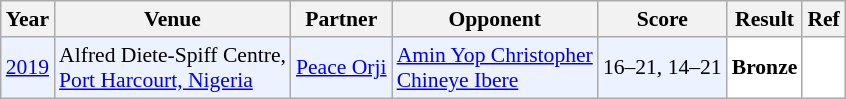<table class="sortable wikitable" style="font-size: 90%;">
<tr>
<th>Year</th>
<th>Venue</th>
<th>Partner</th>
<th>Opponent</th>
<th>Score</th>
<th>Result</th>
<th>Ref</th>
</tr>
<tr style="background:#ECF2FF">
<td align="center"><a href='#'>2019</a></td>
<td align="left">Alfred Diete-Spiff Centre,<br><a href='#'>Port Harcourt, Nigeria</a></td>
<td align="left"> <a href='#'>Peace Orji</a></td>
<td align="left"> <a href='#'>Amin Yop Christopher</a><br> <a href='#'>Chineye Ibere</a></td>
<td align="left">16–21, 14–21</td>
<td style="text-align:left; background:white"> <strong>Bronze</strong></td>
<td style="text-align:center; background:white"></td>
</tr>
</table>
